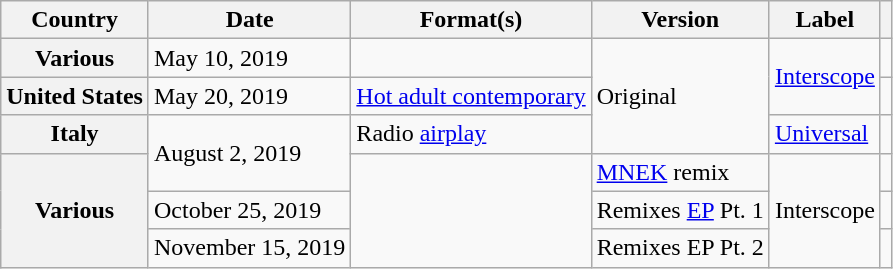<table class="wikitable plainrowheaders">
<tr>
<th scope="col">Country</th>
<th scope="col">Date</th>
<th scope="col">Format(s)</th>
<th scope="col">Version</th>
<th scope="col">Label</th>
<th scope="col" class="unsortable"></th>
</tr>
<tr>
<th scope="row">Various</th>
<td>May 10, 2019</td>
<td></td>
<td rowspan="3">Original</td>
<td rowspan="2"><a href='#'>Interscope</a></td>
<td style="text-align:center;"></td>
</tr>
<tr>
<th scope="row">United States</th>
<td>May 20, 2019</td>
<td><a href='#'>Hot adult contemporary</a></td>
<td style="text-align:center;"></td>
</tr>
<tr>
<th scope="row">Italy</th>
<td rowspan="2">August 2, 2019</td>
<td>Radio <a href='#'>airplay</a></td>
<td><a href='#'>Universal</a></td>
<td style="text-align:center;"></td>
</tr>
<tr>
<th scope="row" rowspan="3">Various</th>
<td rowspan="3"></td>
<td><a href='#'>MNEK</a> remix</td>
<td rowspan="3">Interscope</td>
<td style="text-align:center;"></td>
</tr>
<tr>
<td>October 25, 2019</td>
<td>Remixes <a href='#'>EP</a> Pt. 1</td>
<td style="text-align:center;"></td>
</tr>
<tr>
<td>November 15, 2019</td>
<td>Remixes EP Pt. 2</td>
<td style="text-align:center;"></td>
</tr>
</table>
